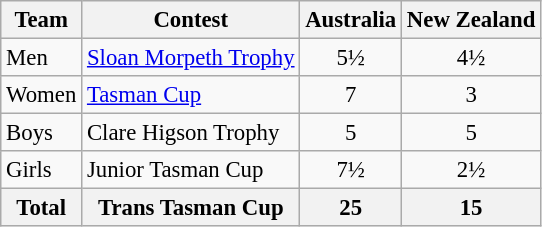<table class="wikitable" style="font-size:95%;">
<tr>
<th>Team</th>
<th>Contest</th>
<th>Australia</th>
<th>New Zealand</th>
</tr>
<tr>
<td>Men</td>
<td><a href='#'>Sloan Morpeth Trophy</a></td>
<td align="center">5½</td>
<td align="center">4½</td>
</tr>
<tr>
<td>Women</td>
<td><a href='#'>Tasman Cup</a></td>
<td align="center">7</td>
<td align="center">3</td>
</tr>
<tr>
<td>Boys</td>
<td>Clare Higson Trophy</td>
<td align="center">5</td>
<td align="center">5</td>
</tr>
<tr>
<td>Girls</td>
<td>Junior Tasman Cup</td>
<td align="center">7½</td>
<td align="center">2½</td>
</tr>
<tr>
<th>Total</th>
<th>Trans Tasman Cup</th>
<th align="center">25</th>
<th align="center">15</th>
</tr>
</table>
